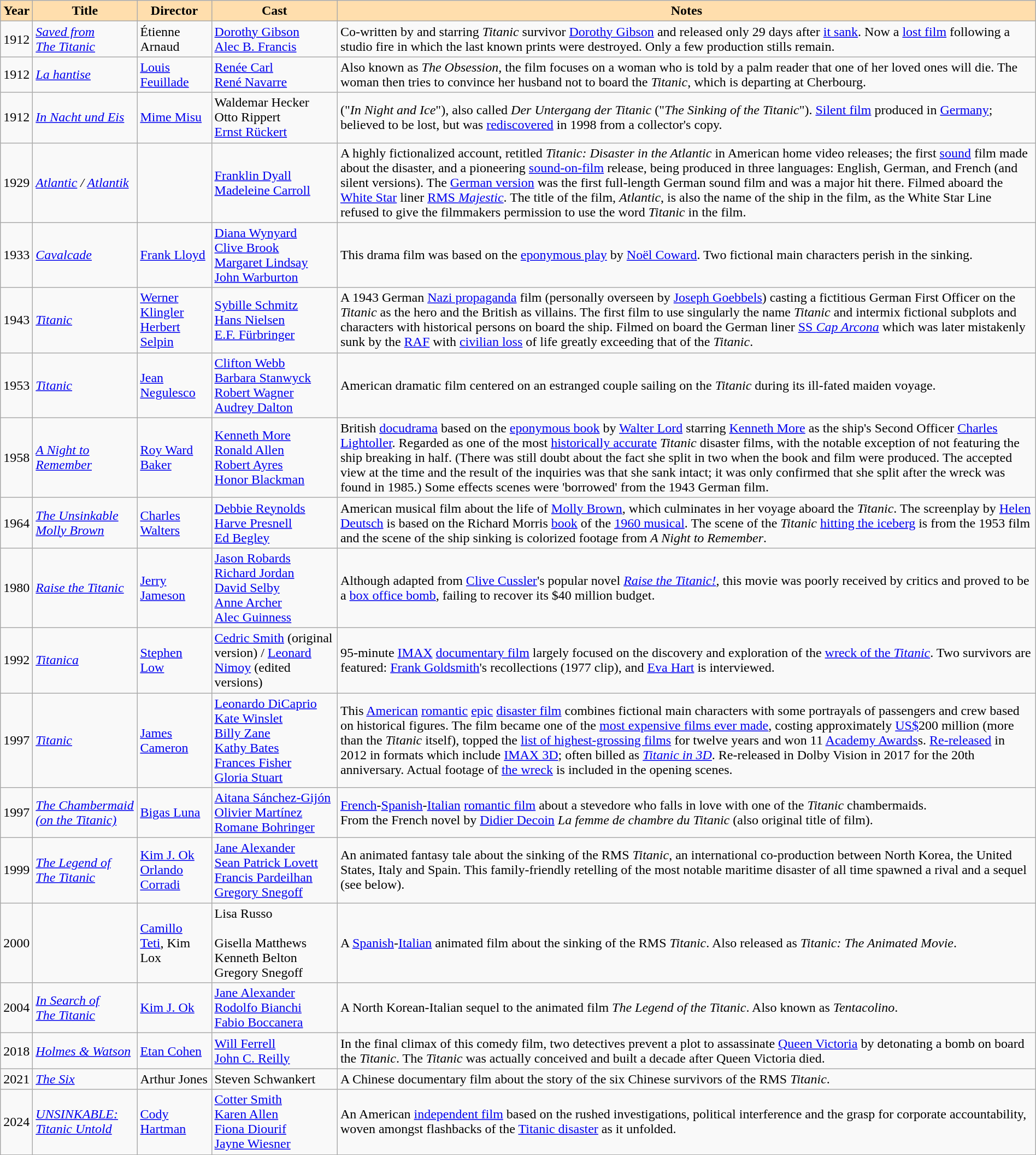<table style="margin:auto;" class="wikitable sortable sticky-header">
<tr>
<th style=background:#FFDEAD;>Year</th>
<th style=background:#FFDEAD;>Title</th>
<th style=background:#FFDEAD;>Director</th>
<th style=background:#FFDEAD;>Cast</th>
<th style=background:#FFDEAD;>Notes</th>
</tr>
<tr>
<td>1912</td>
<td><em><a href='#'>Saved from<br>The Titanic</a></em></td>
<td>Étienne Arnaud</td>
<td><a href='#'>Dorothy Gibson</a><br><a href='#'>Alec B. Francis</a></td>
<td>Co-written by and starring <em>Titanic</em> survivor <a href='#'>Dorothy Gibson</a> and released only 29 days after <a href='#'>it sank</a>. Now a <a href='#'>lost film</a> following a studio fire in which the last known prints were destroyed. Only a few production stills remain.</td>
</tr>
<tr>
<td>1912</td>
<td><em><a href='#'>La hantise</a></em></td>
<td><a href='#'>Louis Feuillade</a></td>
<td><a href='#'>Renée Carl</a><br><a href='#'>René Navarre</a></td>
<td>Also known as <em>The Obsession</em>, the film focuses on a woman who is told by a palm reader that one of her loved ones will die. The woman then tries to convince her husband not to board the <em>Titanic</em>, which is departing at Cherbourg.</td>
</tr>
<tr>
<td>1912</td>
<td><em><a href='#'>In Nacht und Eis</a></em></td>
<td><a href='#'>Mime Misu</a></td>
<td>Waldemar Hecker<br>Otto Rippert<br><a href='#'>Ernst Rückert</a></td>
<td>("<em>In Night and Ice</em>"), also called <em>Der Untergang der Titanic</em> ("<em>The Sinking of the Titanic</em>"). <a href='#'>Silent film</a> produced in <a href='#'>Germany</a>; believed to be lost, but was <a href='#'>rediscovered</a> in 1998 from a collector's copy.</td>
</tr>
<tr>
<td>1929</td>
<td><em><a href='#'>Atlantic</a> / <a href='#'>Atlantik</a></em></td>
<td></td>
<td><a href='#'>Franklin Dyall</a><br><a href='#'>Madeleine Carroll</a></td>
<td>A highly fictionalized account, retitled <em>Titanic: Disaster in the Atlantic</em> in American home video releases; the first <a href='#'>sound</a> film made about the disaster, and a pioneering <a href='#'>sound-on-film</a> release, being produced in three languages: English, German, and French (and silent versions). The <a href='#'>German version</a> was the first full-length German sound film and was a major hit there. Filmed aboard the <a href='#'>White Star</a> liner <a href='#'>RMS <em>Majestic</em></a>. The title of the film, <em>Atlantic</em>, is also the name of the ship in the film, as the White Star Line refused to give the filmmakers permission to use the word <em>Titanic</em> in the film.</td>
</tr>
<tr>
<td>1933</td>
<td><em><a href='#'>Cavalcade</a></em></td>
<td><a href='#'>Frank Lloyd</a></td>
<td><a href='#'>Diana Wynyard</a><br><a href='#'>Clive Brook</a><br><a href='#'>Margaret Lindsay</a><br><a href='#'>John Warburton</a></td>
<td>This drama film was based on the <a href='#'>eponymous play</a> by <a href='#'>Noël Coward</a>. Two fictional main characters perish in the sinking.</td>
</tr>
<tr>
<td>1943</td>
<td><em><a href='#'>Titanic</a></em></td>
<td><a href='#'>Werner Klingler</a><br><a href='#'>Herbert Selpin</a></td>
<td><a href='#'>Sybille Schmitz</a><br><a href='#'>Hans Nielsen</a><br><a href='#'>E.F. Fürbringer</a></td>
<td>A 1943 German <a href='#'>Nazi propaganda</a> film (personally overseen by <a href='#'>Joseph Goebbels</a>) casting a fictitious German First Officer on the <em>Titanic</em> as the hero and the British as villains. The first film to use singularly the name <em>Titanic</em> and intermix fictional subplots and characters with historical persons on board the ship. Filmed on board the German liner <a href='#'>SS <em>Cap Arcona</em></a> which was later mistakenly sunk by the <a href='#'>RAF</a> with <a href='#'>civilian loss</a> of life greatly exceeding that of the <em>Titanic</em>.</td>
</tr>
<tr>
<td>1953</td>
<td><a href='#'><em>Titanic</em></a></td>
<td><a href='#'>Jean Negulesco</a></td>
<td><a href='#'>Clifton Webb</a><br><a href='#'>Barbara Stanwyck</a><br><a href='#'>Robert Wagner</a><br><a href='#'>Audrey Dalton</a></td>
<td>American dramatic film centered on an estranged couple sailing on the <em>Titanic</em> during its ill-fated maiden voyage.</td>
</tr>
<tr>
<td>1958</td>
<td><em><a href='#'>A Night to Remember</a></em></td>
<td><a href='#'>Roy Ward Baker</a></td>
<td><a href='#'>Kenneth More</a><br><a href='#'>Ronald Allen</a><br><a href='#'>Robert Ayres</a><br><a href='#'>Honor Blackman</a></td>
<td>British <a href='#'>docudrama</a> based on the <a href='#'>eponymous book</a> by <a href='#'>Walter Lord</a> starring <a href='#'>Kenneth More</a> as the ship's Second Officer <a href='#'>Charles Lightoller</a>. Regarded as one of the most <a href='#'>historically accurate</a> <em>Titanic</em> disaster films, with the notable exception of not featuring the ship breaking in half. (There was still doubt about the fact she split in two when the book and film were produced. The accepted view at the time and the result of the inquiries was that she sank intact; it was only confirmed that she split after the wreck was found in 1985.) Some effects scenes were 'borrowed' from the 1943 German film.</td>
</tr>
<tr>
<td>1964</td>
<td><em><a href='#'>The Unsinkable<br>Molly Brown</a></em></td>
<td><a href='#'>Charles Walters</a></td>
<td><a href='#'>Debbie Reynolds</a><br><a href='#'>Harve Presnell</a><br><a href='#'>Ed Begley</a></td>
<td>American musical film about the life of <a href='#'>Molly Brown</a>, which culminates in her voyage aboard the <em>Titanic</em>. The screenplay by <a href='#'>Helen Deutsch</a> is based on the Richard Morris <a href='#'>book</a> of the <a href='#'>1960 musical</a>. The scene of the <em>Titanic</em> <a href='#'>hitting the iceberg</a> is from the 1953 film and the scene of the ship sinking is colorized footage from <em>A Night to Remember</em>.</td>
</tr>
<tr>
<td>1980</td>
<td><em><a href='#'>Raise the Titanic</a></em></td>
<td><a href='#'>Jerry Jameson</a></td>
<td><a href='#'>Jason Robards</a> <br> <a href='#'>Richard Jordan</a><br><a href='#'>David Selby</a><br><a href='#'>Anne Archer</a><br><a href='#'>Alec Guinness</a></td>
<td>Although adapted from <a href='#'>Clive Cussler</a>'s popular novel <em><a href='#'>Raise the Titanic!</a></em>, this movie was poorly received by critics and proved to be a <a href='#'>box office bomb</a>, failing to recover its $40 million budget.</td>
</tr>
<tr>
<td>1992</td>
<td><em><a href='#'>Titanica</a></em></td>
<td><a href='#'>Stephen Low</a></td>
<td><a href='#'>Cedric Smith</a> (original version) / <a href='#'>Leonard Nimoy</a> (edited versions)</td>
<td>95-minute <a href='#'>IMAX</a> <a href='#'>documentary film</a> largely focused on the discovery and exploration of the <a href='#'>wreck of the <em>Titanic</em></a>. Two survivors are featured: <a href='#'>Frank Goldsmith</a>'s recollections (1977 clip), and <a href='#'>Eva Hart</a> is interviewed.</td>
</tr>
<tr>
<td>1997</td>
<td><a href='#'><em>Titanic</em></a></td>
<td><a href='#'>James Cameron</a></td>
<td><a href='#'>Leonardo DiCaprio</a><br><a href='#'>Kate Winslet</a><br><a href='#'>Billy Zane</a><br><a href='#'>Kathy Bates</a><br><a href='#'>Frances Fisher</a><br><a href='#'>Gloria Stuart</a><br></td>
<td>This <a href='#'>American</a> <a href='#'>romantic</a> <a href='#'>epic</a> <a href='#'>disaster film</a> combines fictional main characters with some portrayals of passengers and crew based on historical figures. The film became one of the <a href='#'>most expensive films ever made</a>, costing approximately <a href='#'>US$</a>200 million (more than the <em>Titanic</em> itself), topped the <a href='#'>list of highest-grossing films</a> for twelve years and won 11 <a href='#'>Academy Awards</a>s. <a href='#'>Re-released</a> in 2012 in formats which include <a href='#'>IMAX 3D</a>; often billed as <em><a href='#'>Titanic in 3D</a></em>. Re-released in Dolby Vision in 2017 for the 20th anniversary. Actual footage of <a href='#'>the wreck</a> is included in the opening scenes.</td>
</tr>
<tr>
<td>1997</td>
<td><em><a href='#'>The Chambermaid<br>(on the Titanic)</a></em></td>
<td><a href='#'>Bigas Luna</a></td>
<td><a href='#'>Aitana Sánchez-Gijón</a><br><a href='#'>Olivier Martínez</a><br><a href='#'>Romane Bohringer</a><br></td>
<td><a href='#'>French</a>-<a href='#'>Spanish</a>-<a href='#'>Italian</a> <a href='#'>romantic film</a> about a stevedore who falls in love with one of the <em>Titanic</em> chambermaids.<br>From the French novel by <a href='#'>Didier Decoin</a> <em>La femme de chambre du Titanic</em> (also original title of film).</td>
</tr>
<tr>
<td>1999</td>
<td><em><a href='#'>The Legend of<br>The Titanic</a></em></td>
<td><a href='#'>Kim J. Ok</a><br><a href='#'>Orlando Corradi</a></td>
<td><a href='#'>Jane Alexander</a><br><a href='#'>Sean Patrick Lovett</a><br><a href='#'>Francis Pardeilhan</a><br><a href='#'>Gregory Snegoff</a></td>
<td>An animated fantasy tale about the sinking of the RMS <em>Titanic</em>, an international co-production between North Korea, the United States, Italy and Spain. This family-friendly retelling of the most notable maritime disaster of all time spawned a rival and a sequel (see below).</td>
</tr>
<tr>
<td>2000</td>
<td></td>
<td><a href='#'>Camillo Teti</a>, Kim Lox</td>
<td>Lisa Russo<br><br>Gisella Matthews<br>Kenneth Belton<br>Gregory Snegoff</td>
<td>A <a href='#'>Spanish</a>-<a href='#'>Italian</a> animated film about the sinking of the RMS <em>Titanic</em>. Also released as <em>Titanic: The Animated Movie</em>.</td>
</tr>
<tr>
<td>2004</td>
<td><em><a href='#'>In Search of<br>The Titanic</a></em></td>
<td><a href='#'>Kim J. Ok</a></td>
<td><a href='#'>Jane Alexander</a><br><a href='#'>Rodolfo Bianchi</a><br><a href='#'>Fabio Boccanera</a><br></td>
<td>A North Korean-Italian sequel to the animated film <em>The Legend of the Titanic</em>. Also known as <em>Tentacolino</em>.</td>
</tr>
<tr>
<td>2018</td>
<td><em><a href='#'>Holmes & Watson</a></em></td>
<td><a href='#'>Etan Cohen</a></td>
<td><a href='#'>Will Ferrell</a><br><a href='#'>John C. Reilly</a><br></td>
<td>In the final climax of this comedy film, two detectives prevent a plot to assassinate <a href='#'>Queen Victoria</a> by detonating a bomb on board the <em>Titanic</em>. The <em>Titanic</em> was actually conceived and built a decade after Queen Victoria died.</td>
</tr>
<tr>
<td>2021</td>
<td><em><a href='#'>The Six</a></em></td>
<td>Arthur Jones</td>
<td>Steven Schwankert</td>
<td>A Chinese documentary film about the story of the six Chinese survivors of the RMS <em>Titanic</em>.</td>
</tr>
<tr>
<td>2024</td>
<td><em><a href='#'>UNSINKABLE: Titanic Untold</a></em></td>
<td><a href='#'>Cody Hartman</a></td>
<td><a href='#'>Cotter Smith</a><br><a href='#'>Karen Allen</a><br><a href='#'>Fiona Diourif</a><br><a href='#'>Jayne Wiesner</a></td>
<td>An American <a href='#'>independent film</a> based on the rushed investigations, political interference and the grasp for corporate accountability, woven amongst flashbacks of the <a href='#'>Titanic disaster</a> as it unfolded.</td>
</tr>
<tr>
</tr>
</table>
